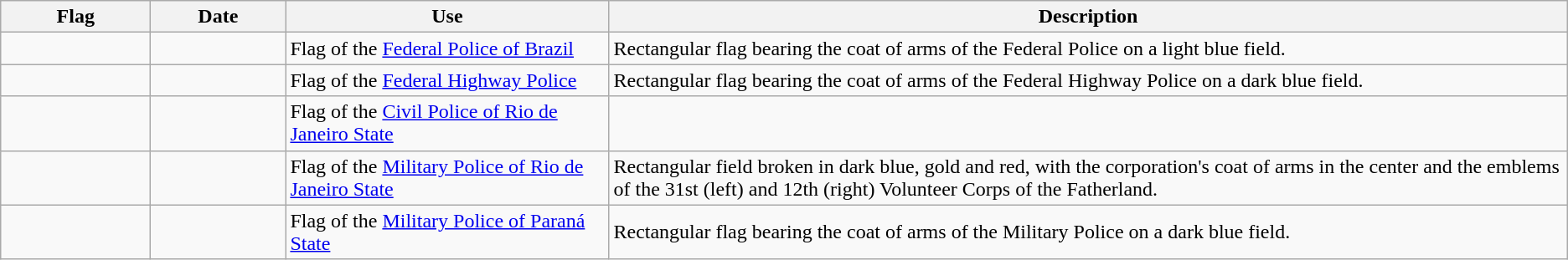<table class="wikitable" style="background: #f9f9f9">
<tr>
<th width="112">Flag</th>
<th width="100">Date</th>
<th width="250">Use</th>
<th>Description</th>
</tr>
<tr>
<td></td>
<td></td>
<td>Flag of the <a href='#'>Federal Police of Brazil</a></td>
<td>Rectangular flag bearing the coat of arms of the Federal Police on a light blue field.</td>
</tr>
<tr>
<td></td>
<td></td>
<td>Flag of the <a href='#'>Federal Highway Police</a></td>
<td>Rectangular flag bearing the coat of arms of the Federal Highway Police on a dark blue field.</td>
</tr>
<tr>
<td></td>
<td></td>
<td>Flag of the <a href='#'>Civil Police of Rio de Janeiro State</a></td>
<td></td>
</tr>
<tr>
<td></td>
<td></td>
<td>Flag of the <a href='#'>Military Police of Rio de Janeiro State</a></td>
<td>Rectangular field broken in dark blue, gold and red, with the corporation's coat of arms in the center and the emblems of the 31st (left) and 12th (right) Volunteer Corps of the Fatherland.</td>
</tr>
<tr>
<td></td>
<td></td>
<td>Flag of the <a href='#'>Military Police of Paraná State</a></td>
<td>Rectangular flag bearing the coat of arms of the Military Police on a dark blue field.</td>
</tr>
</table>
